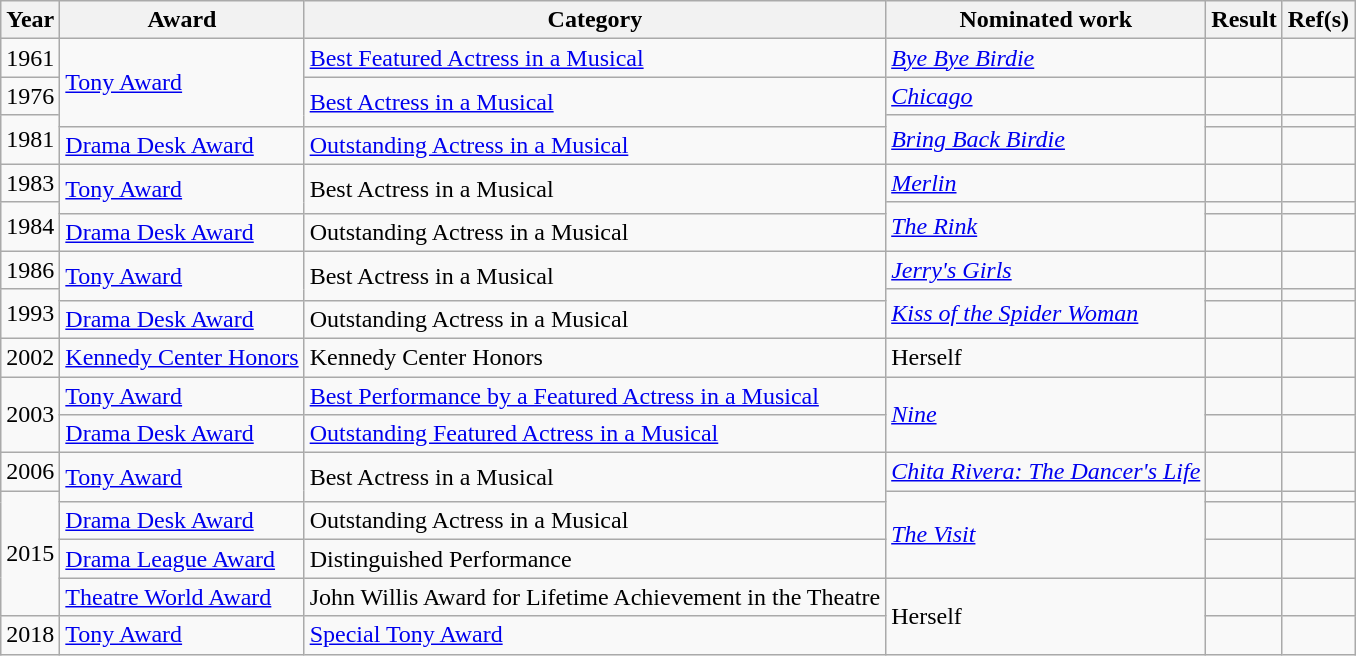<table class="wikitable sortable">
<tr>
<th>Year</th>
<th>Award</th>
<th>Category</th>
<th>Nominated work</th>
<th>Result</th>
<th>Ref(s)</th>
</tr>
<tr>
<td>1961</td>
<td rowspan="3"><a href='#'>Tony Award</a></td>
<td><a href='#'>Best Featured Actress in a Musical</a></td>
<td><em><a href='#'>Bye Bye Birdie</a></em></td>
<td></td>
<td></td>
</tr>
<tr>
<td>1976</td>
<td rowspan="2"><a href='#'>Best Actress in a Musical</a></td>
<td><em><a href='#'>Chicago</a></em></td>
<td></td>
<td></td>
</tr>
<tr>
<td rowspan="2">1981</td>
<td rowspan="2"><em><a href='#'>Bring Back Birdie</a></em></td>
<td></td>
<td></td>
</tr>
<tr>
<td><a href='#'>Drama Desk Award</a></td>
<td><a href='#'>Outstanding Actress in a Musical</a></td>
<td></td>
<td></td>
</tr>
<tr>
<td>1983</td>
<td rowspan="2"><a href='#'>Tony Award</a></td>
<td rowspan="2">Best Actress in a Musical</td>
<td><em><a href='#'>Merlin</a></em></td>
<td></td>
<td></td>
</tr>
<tr>
<td rowspan="2">1984</td>
<td rowspan="2"><em><a href='#'>The Rink</a></em></td>
<td></td>
<td></td>
</tr>
<tr>
<td><a href='#'>Drama Desk Award</a></td>
<td>Outstanding Actress in a Musical</td>
<td></td>
<td></td>
</tr>
<tr>
<td>1986</td>
<td rowspan="2"><a href='#'>Tony Award</a></td>
<td rowspan="2">Best Actress in a Musical</td>
<td><em><a href='#'>Jerry's Girls</a></em></td>
<td></td>
<td></td>
</tr>
<tr>
<td rowspan="2">1993</td>
<td rowspan="2"><em><a href='#'>Kiss of the Spider Woman</a></em></td>
<td></td>
<td></td>
</tr>
<tr>
<td><a href='#'>Drama Desk Award</a></td>
<td>Outstanding Actress in a Musical</td>
<td></td>
<td></td>
</tr>
<tr>
<td>2002</td>
<td><a href='#'>Kennedy Center Honors</a></td>
<td>Kennedy Center Honors</td>
<td>Herself</td>
<td></td>
<td></td>
</tr>
<tr>
<td rowspan="2">2003</td>
<td><a href='#'>Tony Award</a></td>
<td><a href='#'>Best Performance by a Featured Actress in a Musical</a></td>
<td rowspan="2"><em><a href='#'>Nine</a></em></td>
<td></td>
<td></td>
</tr>
<tr>
<td><a href='#'>Drama Desk Award</a></td>
<td><a href='#'>Outstanding Featured Actress in a Musical</a></td>
<td></td>
<td></td>
</tr>
<tr>
<td>2006</td>
<td rowspan="2"><a href='#'>Tony Award</a></td>
<td rowspan="2">Best Actress in a Musical</td>
<td><em><a href='#'>Chita Rivera: The Dancer's Life</a></em></td>
<td></td>
<td></td>
</tr>
<tr>
<td rowspan="4">2015</td>
<td rowspan="3"><em><a href='#'>The Visit</a></em></td>
<td></td>
<td></td>
</tr>
<tr>
<td><a href='#'>Drama Desk Award</a></td>
<td>Outstanding Actress in a Musical</td>
<td></td>
<td></td>
</tr>
<tr>
<td><a href='#'>Drama League Award</a></td>
<td>Distinguished Performance</td>
<td></td>
<td></td>
</tr>
<tr>
<td><a href='#'>Theatre World Award</a></td>
<td>John Willis Award for Lifetime Achievement in the Theatre</td>
<td rowspan=2>Herself</td>
<td></td>
<td></td>
</tr>
<tr>
<td>2018</td>
<td><a href='#'>Tony Award</a></td>
<td><a href='#'>Special Tony Award</a></td>
<td></td>
<td></td>
</tr>
</table>
